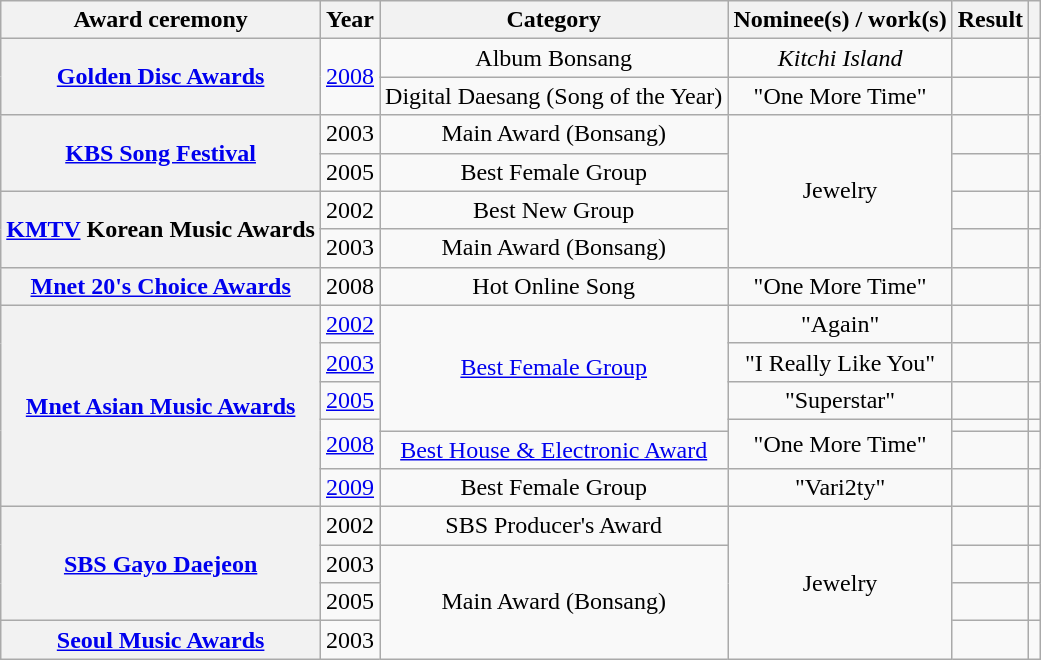<table class="wikitable plainrowheaders sortable" style="text-align:center;">
<tr>
<th scope="col">Award ceremony</th>
<th scope="col">Year</th>
<th scope="col">Category</th>
<th scope="col">Nominee(s) / work(s)</th>
<th scope="col">Result</th>
<th scope="col" class="unsortable"></th>
</tr>
<tr>
<th scope="row" rowspan="2"><a href='#'>Golden Disc Awards</a></th>
<td rowspan="2"><a href='#'>2008</a></td>
<td>Album Bonsang</td>
<td><em>Kitchi Island</em></td>
<td></td>
<td></td>
</tr>
<tr>
<td>Digital Daesang (Song of the Year)</td>
<td>"One More Time"</td>
<td></td>
<td></td>
</tr>
<tr>
<th scope="row" rowspan="2"><a href='#'>KBS Song Festival</a></th>
<td>2003</td>
<td>Main Award (Bonsang)</td>
<td rowspan="4">Jewelry</td>
<td></td>
<td></td>
</tr>
<tr>
<td>2005</td>
<td>Best Female Group</td>
<td></td>
<td></td>
</tr>
<tr>
<th scope="row" rowspan="2"><a href='#'>KMTV</a> Korean Music Awards</th>
<td>2002</td>
<td>Best New Group</td>
<td></td>
<td></td>
</tr>
<tr>
<td>2003</td>
<td>Main Award (Bonsang)</td>
<td></td>
<td></td>
</tr>
<tr>
<th scope="row"><a href='#'>Mnet 20's Choice Awards</a></th>
<td>2008</td>
<td>Hot Online Song</td>
<td>"One More Time"</td>
<td></td>
<td></td>
</tr>
<tr>
<th scope="row" rowspan="6"><a href='#'>Mnet Asian Music Awards</a></th>
<td><a href='#'>2002</a></td>
<td rowspan="4"><a href='#'>Best Female Group</a></td>
<td>"Again"</td>
<td></td>
<td></td>
</tr>
<tr>
<td><a href='#'>2003</a></td>
<td>"I Really Like You"</td>
<td></td>
<td></td>
</tr>
<tr>
<td><a href='#'>2005</a></td>
<td>"Superstar"</td>
<td></td>
<td></td>
</tr>
<tr>
<td rowspan="2"><a href='#'>2008</a></td>
<td rowspan="2">"One More Time"</td>
<td></td>
<td></td>
</tr>
<tr>
<td><a href='#'>Best House & Electronic Award</a></td>
<td></td>
<td></td>
</tr>
<tr>
<td><a href='#'>2009</a></td>
<td>Best Female Group</td>
<td>"Vari2ty"</td>
<td></td>
<td></td>
</tr>
<tr>
<th scope="row" rowspan="3"><a href='#'>SBS Gayo Daejeon</a></th>
<td>2002</td>
<td>SBS Producer's Award</td>
<td rowspan="4">Jewelry</td>
<td></td>
<td></td>
</tr>
<tr>
<td>2003</td>
<td rowspan="3">Main Award (Bonsang)</td>
<td></td>
<td></td>
</tr>
<tr>
<td>2005</td>
<td></td>
<td></td>
</tr>
<tr>
<th scope="row"><a href='#'>Seoul Music Awards</a></th>
<td>2003</td>
<td></td>
<td></td>
</tr>
</table>
